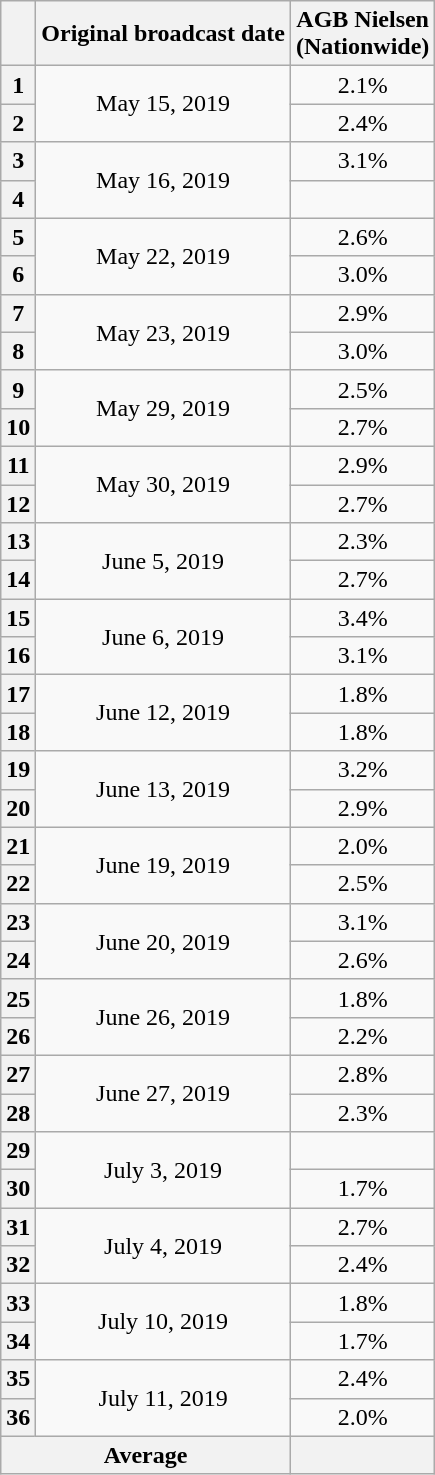<table class="wikitable" style="text-align:center">
<tr>
<th></th>
<th>Original broadcast date</th>
<th>AGB Nielsen<br>(Nationwide)</th>
</tr>
<tr>
<th>1</th>
<td rowspan="2">May 15, 2019</td>
<td>2.1%</td>
</tr>
<tr>
<th>2</th>
<td>2.4%</td>
</tr>
<tr>
<th>3</th>
<td rowspan="2">May 16, 2019</td>
<td>3.1%</td>
</tr>
<tr>
<th>4</th>
<td></td>
</tr>
<tr>
<th>5</th>
<td rowspan="2">May 22, 2019</td>
<td>2.6%</td>
</tr>
<tr>
<th>6</th>
<td>3.0%</td>
</tr>
<tr>
<th>7</th>
<td rowspan="2">May 23, 2019</td>
<td>2.9%</td>
</tr>
<tr>
<th>8</th>
<td>3.0%</td>
</tr>
<tr>
<th>9</th>
<td rowspan="2">May 29, 2019</td>
<td>2.5%</td>
</tr>
<tr>
<th>10</th>
<td>2.7%</td>
</tr>
<tr>
<th>11</th>
<td rowspan="2">May 30, 2019</td>
<td>2.9%</td>
</tr>
<tr>
<th>12</th>
<td>2.7%</td>
</tr>
<tr>
<th>13</th>
<td rowspan="2">June 5, 2019</td>
<td>2.3%</td>
</tr>
<tr>
<th>14</th>
<td>2.7%</td>
</tr>
<tr>
<th>15</th>
<td rowspan="2">June 6, 2019</td>
<td>3.4%</td>
</tr>
<tr>
<th>16</th>
<td>3.1%</td>
</tr>
<tr>
<th>17</th>
<td rowspan="2">June 12, 2019</td>
<td>1.8%</td>
</tr>
<tr>
<th>18</th>
<td>1.8%</td>
</tr>
<tr>
<th>19</th>
<td rowspan="2">June 13, 2019</td>
<td>3.2%</td>
</tr>
<tr>
<th>20</th>
<td>2.9%</td>
</tr>
<tr>
<th>21</th>
<td rowspan="2">June 19, 2019</td>
<td>2.0%</td>
</tr>
<tr>
<th>22</th>
<td>2.5%</td>
</tr>
<tr>
<th>23</th>
<td rowspan="2">June 20, 2019</td>
<td>3.1%</td>
</tr>
<tr>
<th>24</th>
<td>2.6%</td>
</tr>
<tr>
<th>25</th>
<td rowspan="2">June 26, 2019</td>
<td>1.8%</td>
</tr>
<tr>
<th>26</th>
<td>2.2%</td>
</tr>
<tr>
<th>27</th>
<td rowspan="2">June 27, 2019</td>
<td>2.8%</td>
</tr>
<tr>
<th>28</th>
<td>2.3%</td>
</tr>
<tr>
<th>29</th>
<td rowspan="2">July 3, 2019</td>
<td></td>
</tr>
<tr>
<th>30</th>
<td>1.7%</td>
</tr>
<tr>
<th>31</th>
<td rowspan="2">July 4, 2019</td>
<td>2.7%</td>
</tr>
<tr>
<th>32</th>
<td>2.4%</td>
</tr>
<tr>
<th>33</th>
<td rowspan="2">July 10, 2019</td>
<td>1.8%</td>
</tr>
<tr>
<th>34</th>
<td>1.7%</td>
</tr>
<tr>
<th>35</th>
<td rowspan="2">July 11, 2019</td>
<td>2.4%</td>
</tr>
<tr>
<th>36</th>
<td>2.0%</td>
</tr>
<tr>
<th colspan="2">Average</th>
<th></th>
</tr>
</table>
